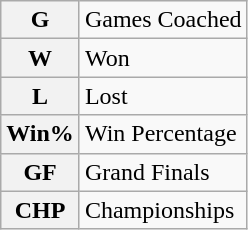<table class="wikitable">
<tr>
<th>G</th>
<td>Games Coached</td>
</tr>
<tr>
<th>W</th>
<td>Won</td>
</tr>
<tr>
<th>L</th>
<td>Lost</td>
</tr>
<tr>
<th>Win%</th>
<td>Win Percentage</td>
</tr>
<tr>
<th>GF</th>
<td>Grand Finals</td>
</tr>
<tr>
<th>CHP</th>
<td>Championships</td>
</tr>
</table>
